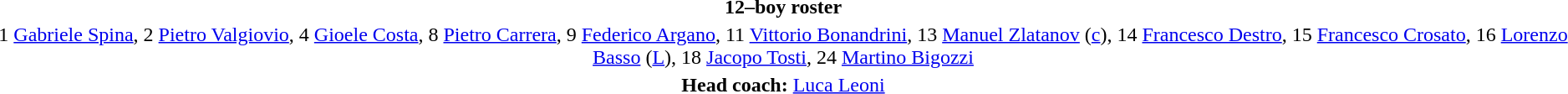<table style="text-align:center; margin-top:2em; margin-left:auto; margin-right:auto">
<tr>
<td><strong>12–boy roster</strong></td>
</tr>
<tr>
<td>1 <a href='#'>Gabriele Spina</a>, 2 <a href='#'>Pietro Valgiovio</a>, 4 <a href='#'>Gioele Costa</a>, 8 <a href='#'>Pietro Carrera</a>, 9 <a href='#'>Federico Argano</a>, 11 <a href='#'>Vittorio Bonandrini</a>, 13 <a href='#'>Manuel Zlatanov</a> (<a href='#'>c</a>), 14 <a href='#'>Francesco Destro</a>, 15 <a href='#'>Francesco Crosato</a>, 16 <a href='#'>Lorenzo Basso</a> (<a href='#'>L</a>), 18 <a href='#'>Jacopo Tosti</a>, 24 <a href='#'>Martino Bigozzi</a></td>
</tr>
<tr>
<td><strong>Head coach:</strong>  <a href='#'>Luca Leoni</a></td>
</tr>
</table>
